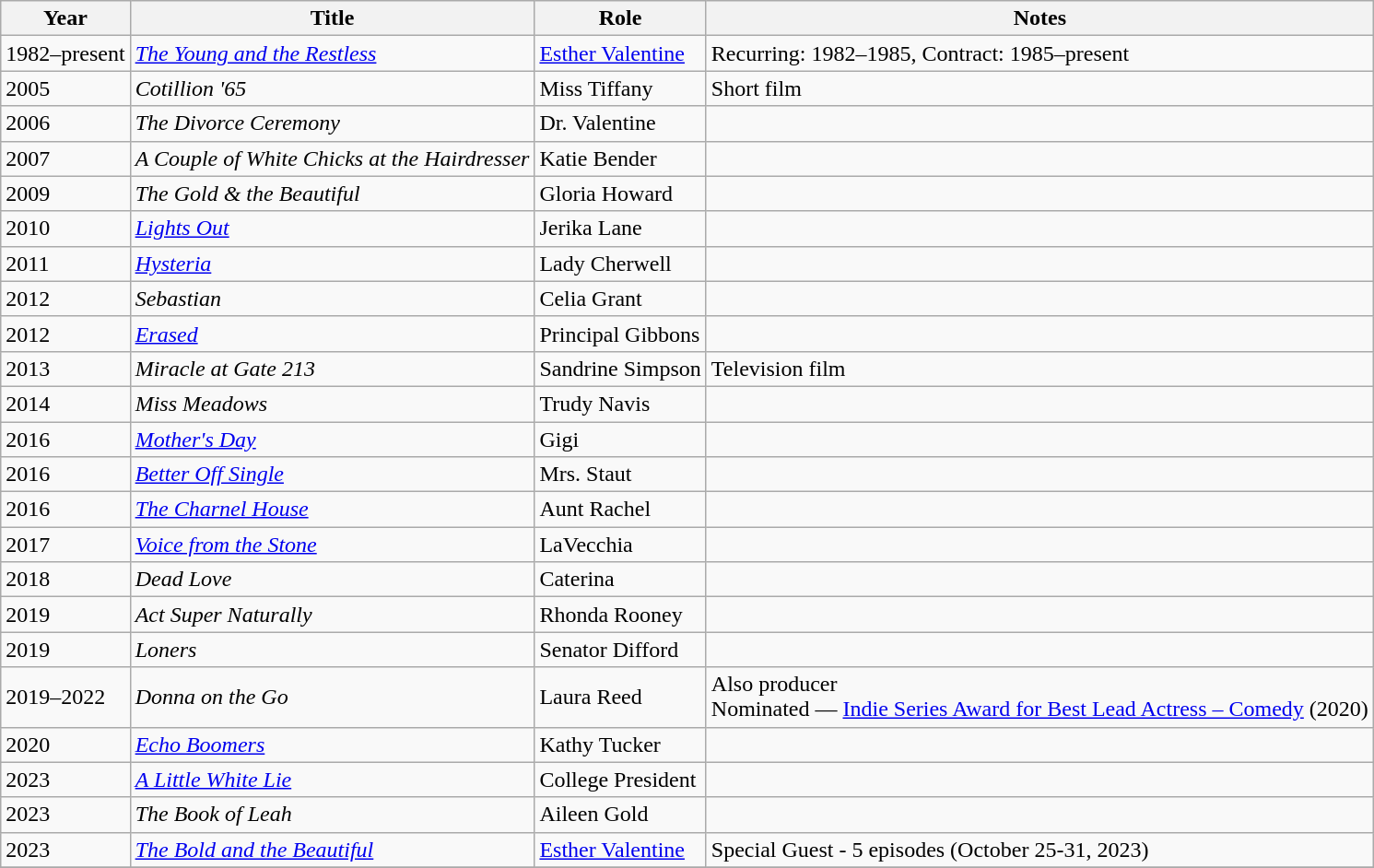<table class="wikitable sortable">
<tr>
<th>Year</th>
<th>Title</th>
<th>Role</th>
<th class="unsortable">Notes</th>
</tr>
<tr>
<td>1982–present</td>
<td><em><a href='#'>The Young and the Restless</a></em></td>
<td><a href='#'>Esther Valentine</a></td>
<td>Recurring: 1982–1985, Contract: 1985–present</td>
</tr>
<tr>
<td>2005</td>
<td><em>Cotillion '65</em></td>
<td>Miss Tiffany</td>
<td>Short film</td>
</tr>
<tr>
<td>2006</td>
<td><em>The Divorce Ceremony</em></td>
<td>Dr. Valentine</td>
<td></td>
</tr>
<tr>
<td>2007</td>
<td><em>A Couple of White Chicks at the Hairdresser</em></td>
<td>Katie Bender</td>
<td></td>
</tr>
<tr>
<td>2009</td>
<td><em>The Gold & the Beautiful</em></td>
<td>Gloria Howard</td>
<td></td>
</tr>
<tr>
<td>2010</td>
<td><em><a href='#'>Lights Out</a></em></td>
<td>Jerika Lane</td>
<td></td>
</tr>
<tr>
<td>2011</td>
<td><em><a href='#'>Hysteria</a></em></td>
<td>Lady Cherwell</td>
<td></td>
</tr>
<tr>
<td>2012</td>
<td><em>Sebastian</em></td>
<td>Celia Grant</td>
<td></td>
</tr>
<tr>
<td>2012</td>
<td><em><a href='#'>Erased</a></em></td>
<td>Principal Gibbons</td>
<td></td>
</tr>
<tr>
<td>2013</td>
<td><em>Miracle at Gate 213</em></td>
<td>Sandrine Simpson</td>
<td>Television film</td>
</tr>
<tr>
<td>2014</td>
<td><em>Miss Meadows</em></td>
<td>Trudy Navis</td>
<td></td>
</tr>
<tr>
<td>2016</td>
<td><em><a href='#'>Mother's Day</a></em></td>
<td>Gigi</td>
<td></td>
</tr>
<tr>
<td>2016</td>
<td><em><a href='#'>Better Off Single</a></em></td>
<td>Mrs. Staut</td>
<td></td>
</tr>
<tr>
<td>2016</td>
<td><em><a href='#'>The Charnel House</a></em></td>
<td>Aunt Rachel</td>
<td></td>
</tr>
<tr>
<td>2017</td>
<td><em><a href='#'>Voice from the Stone</a></em></td>
<td>LaVecchia</td>
<td></td>
</tr>
<tr>
<td>2018</td>
<td><em>Dead Love</em></td>
<td>Caterina</td>
<td></td>
</tr>
<tr>
<td>2019</td>
<td><em>Act Super Naturally</em></td>
<td>Rhonda Rooney</td>
<td></td>
</tr>
<tr>
<td>2019</td>
<td><em>Loners</em></td>
<td>Senator Difford</td>
<td></td>
</tr>
<tr>
<td>2019–2022</td>
<td><em>Donna on the Go</em></td>
<td>Laura Reed</td>
<td>Also producer<br>Nominated — <a href='#'>Indie Series Award for Best Lead Actress – Comedy</a> (2020)</td>
</tr>
<tr>
<td>2020</td>
<td><em><a href='#'>Echo Boomers</a></em></td>
<td>Kathy Tucker</td>
<td></td>
</tr>
<tr>
<td>2023</td>
<td><em><a href='#'>A Little White Lie</a></em></td>
<td>College President</td>
<td></td>
</tr>
<tr>
<td>2023</td>
<td><em>The Book of Leah</em></td>
<td>Aileen Gold</td>
<td></td>
</tr>
<tr>
<td>2023</td>
<td><em><a href='#'>The Bold and the Beautiful</a></em></td>
<td><a href='#'>Esther Valentine</a></td>
<td>Special Guest - 5 episodes (October 25-31, 2023)</td>
</tr>
<tr>
</tr>
</table>
